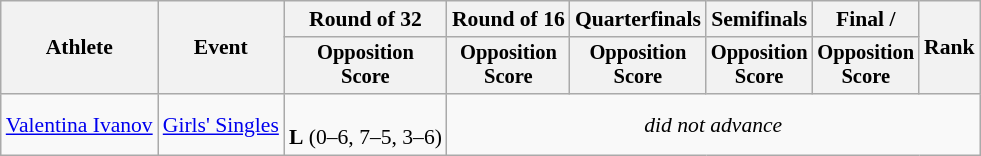<table class=wikitable style="font-size:90%">
<tr>
<th rowspan="2">Athlete</th>
<th rowspan="2">Event</th>
<th>Round of 32</th>
<th>Round of 16</th>
<th>Quarterfinals</th>
<th>Semifinals</th>
<th>Final / </th>
<th rowspan=2>Rank</th>
</tr>
<tr style="font-size:95%">
<th>Opposition<br>Score</th>
<th>Opposition<br>Score</th>
<th>Opposition<br>Score</th>
<th>Opposition<br>Score</th>
<th>Opposition<br>Score</th>
</tr>
<tr align=center>
<td align=left><a href='#'>Valentina Ivanov</a></td>
<td align=left><a href='#'>Girls' Singles</a></td>
<td><br> <strong>L</strong> (0–6, 7–5, 3–6)</td>
<td Colspan=5><em>did not advance</em></td>
</tr>
</table>
